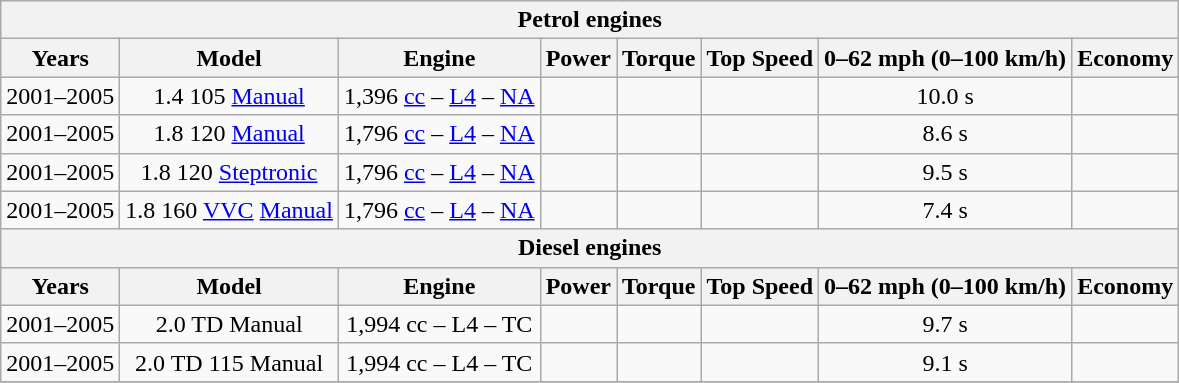<table class="wikitable" style="text-align:center; font-size:100%;">
<tr>
<th colspan=9>Petrol engines</th>
</tr>
<tr style="background:#dcdcdc; text-align:center; vertical-align:middle;">
<th>Years</th>
<th>Model</th>
<th>Engine</th>
<th>Power</th>
<th>Torque</th>
<th>Top Speed</th>
<th>0–62 mph (0–100 km/h)</th>
<th>Economy</th>
</tr>
<tr>
<td>2001–2005</td>
<td>1.4 105 <a href='#'>Manual</a></td>
<td>1,396 <a href='#'>cc</a> – <a href='#'>L4</a> – <a href='#'>NA</a></td>
<td></td>
<td></td>
<td></td>
<td>10.0 s</td>
<td></td>
</tr>
<tr>
<td>2001–2005</td>
<td>1.8 120 <a href='#'>Manual</a></td>
<td>1,796 <a href='#'>cc</a> – <a href='#'>L4</a> – <a href='#'>NA</a></td>
<td></td>
<td></td>
<td></td>
<td>8.6 s</td>
<td></td>
</tr>
<tr>
<td>2001–2005</td>
<td>1.8 120 <a href='#'>Steptronic</a></td>
<td>1,796 <a href='#'>cc</a> – <a href='#'>L4</a> – <a href='#'>NA</a></td>
<td></td>
<td></td>
<td></td>
<td>9.5 s</td>
<td></td>
</tr>
<tr>
<td>2001–2005</td>
<td>1.8 160 <a href='#'>VVC</a> <a href='#'>Manual</a></td>
<td>1,796 <a href='#'>cc</a> – <a href='#'>L4</a> – <a href='#'>NA</a></td>
<td></td>
<td></td>
<td></td>
<td>7.4 s</td>
<td></td>
</tr>
<tr>
<th colspan=9>Diesel engines</th>
</tr>
<tr style="background:#dcdcdc; text-align:center; vertical-align:middle;">
<th>Years</th>
<th>Model</th>
<th>Engine</th>
<th>Power</th>
<th>Torque</th>
<th>Top Speed</th>
<th>0–62 mph (0–100 km/h)</th>
<th>Economy</th>
</tr>
<tr>
<td>2001–2005</td>
<td>2.0 TD Manual</td>
<td>1,994 cc – L4 – TC</td>
<td></td>
<td></td>
<td></td>
<td>9.7 s</td>
<td></td>
</tr>
<tr>
<td>2001–2005</td>
<td>2.0 TD 115 Manual</td>
<td>1,994 cc – L4 – TC</td>
<td></td>
<td></td>
<td></td>
<td>9.1 s</td>
<td></td>
</tr>
<tr>
</tr>
</table>
